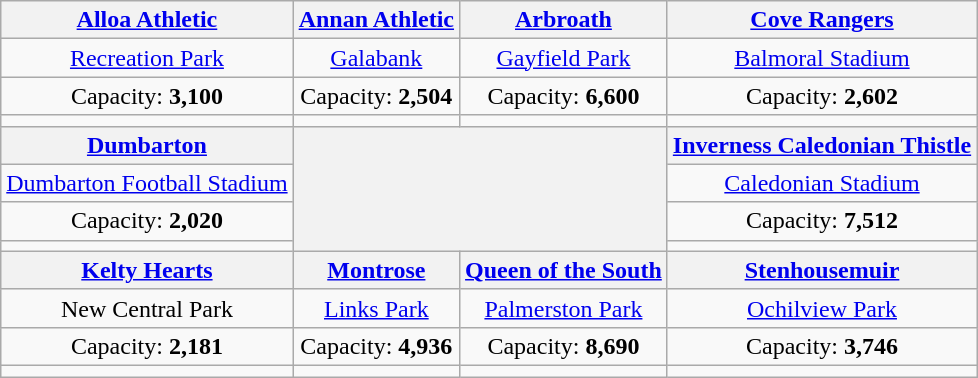<table class="wikitable" style="text-align:center">
<tr>
<th><a href='#'>Alloa Athletic</a></th>
<th><a href='#'>Annan Athletic</a></th>
<th><a href='#'>Arbroath</a></th>
<th><a href='#'>Cove Rangers</a></th>
</tr>
<tr>
<td><a href='#'>Recreation Park</a></td>
<td><a href='#'>Galabank</a></td>
<td><a href='#'>Gayfield Park</a></td>
<td><a href='#'>Balmoral Stadium</a></td>
</tr>
<tr>
<td>Capacity: <strong>3,100</strong></td>
<td>Capacity: <strong>2,504</strong></td>
<td>Capacity: <strong>6,600</strong></td>
<td>Capacity: <strong>2,602</strong></td>
</tr>
<tr>
<td></td>
<td></td>
<td></td>
<td></td>
</tr>
<tr>
<th><a href='#'>Dumbarton</a></th>
<th colspan=2 rowspan=4><br></th>
<th><a href='#'>Inverness Caledonian Thistle</a></th>
</tr>
<tr>
<td><a href='#'>Dumbarton Football Stadium</a></td>
<td><a href='#'>Caledonian Stadium</a></td>
</tr>
<tr>
<td>Capacity: <strong>2,020</strong></td>
<td>Capacity: <strong>7,512</strong></td>
</tr>
<tr>
<td></td>
<td></td>
</tr>
<tr>
<th><a href='#'>Kelty Hearts</a></th>
<th><a href='#'>Montrose</a></th>
<th><a href='#'>Queen of the South</a></th>
<th><a href='#'>Stenhousemuir</a></th>
</tr>
<tr>
<td>New Central Park</td>
<td><a href='#'>Links Park</a></td>
<td><a href='#'>Palmerston Park</a></td>
<td><a href='#'>Ochilview Park</a></td>
</tr>
<tr>
<td>Capacity: <strong>2,181</strong></td>
<td>Capacity: <strong>4,936</strong></td>
<td>Capacity: <strong>8,690</strong></td>
<td>Capacity: <strong>3,746</strong></td>
</tr>
<tr>
<td></td>
<td></td>
<td></td>
<td></td>
</tr>
</table>
